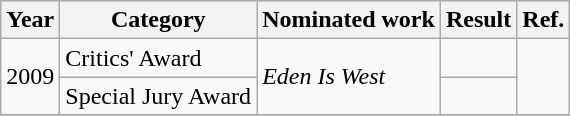<table class="wikitable sortable">
<tr>
<th>Year</th>
<th>Category</th>
<th>Nominated work</th>
<th>Result</th>
<th>Ref.</th>
</tr>
<tr>
<td rowspan="2">2009</td>
<td>Critics' Award</td>
<td rowspan="2"><em>Eden Is West</em></td>
<td></td>
<td rowspan="2"></td>
</tr>
<tr>
<td>Special Jury Award</td>
<td></td>
</tr>
<tr>
</tr>
</table>
